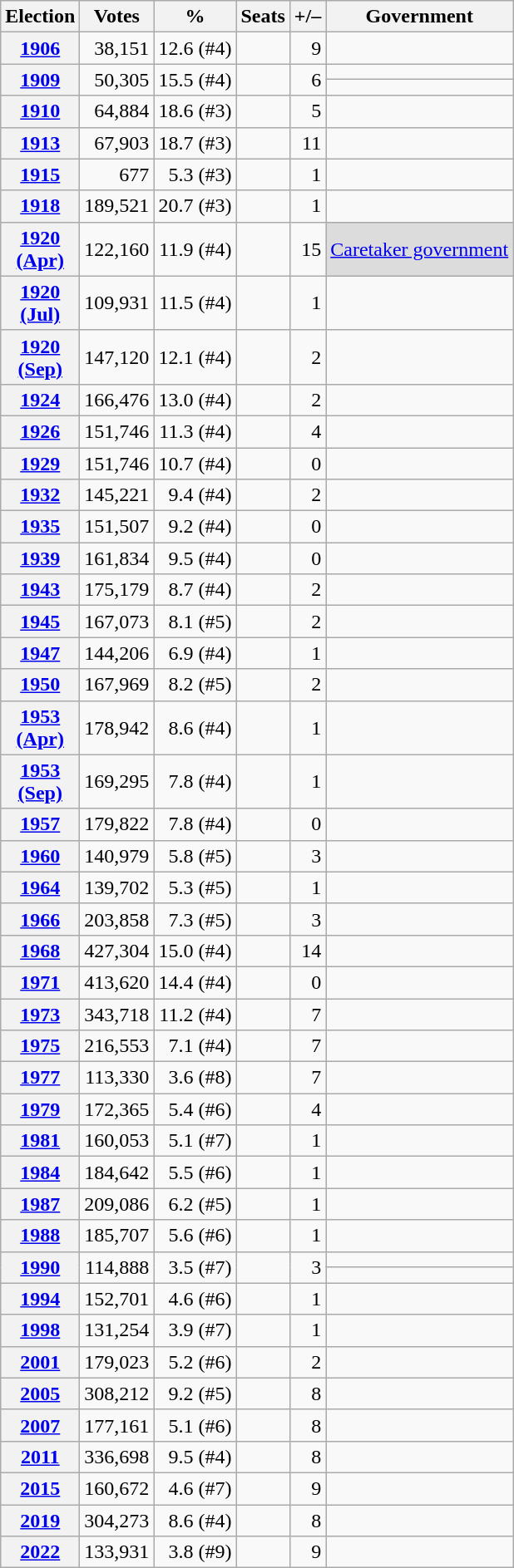<table class="wikitable" style="text-align:right;">
<tr>
<th>Election</th>
<th>Votes</th>
<th>%</th>
<th>Seats</th>
<th>+/–</th>
<th>Government</th>
</tr>
<tr>
<th><a href='#'>1906</a></th>
<td>38,151</td>
<td>12.6 (#4)</td>
<td></td>
<td> 9</td>
<td></td>
</tr>
<tr>
<th rowspan="2"><a href='#'>1909</a></th>
<td rowspan="2">50,305</td>
<td rowspan="2">15.5 (#4)</td>
<td rowspan="2"></td>
<td rowspan="2"> 6</td>
<td> </td>
</tr>
<tr>
<td> </td>
</tr>
<tr>
<th><a href='#'>1910</a></th>
<td>64,884</td>
<td>18.6 (#3)</td>
<td></td>
<td> 5</td>
<td></td>
</tr>
<tr>
<th><a href='#'>1913</a></th>
<td>67,903</td>
<td>18.7 (#3)</td>
<td></td>
<td> 11</td>
<td></td>
</tr>
<tr>
<th><a href='#'>1915</a></th>
<td>677</td>
<td>5.3 (#3)</td>
<td></td>
<td> 1</td>
<td></td>
</tr>
<tr>
<th><a href='#'>1918</a></th>
<td>189,521</td>
<td>20.7 (#3)</td>
<td></td>
<td> 1</td>
<td></td>
</tr>
<tr>
<th><a href='#'>1920<br>(Apr)</a></th>
<td>122,160</td>
<td>11.9 (#4)</td>
<td></td>
<td> 15</td>
<td style="background:#dcdcdc;text-align:center;"><a href='#'>Caretaker government</a></td>
</tr>
<tr>
<th><a href='#'>1920<br>(Jul)</a></th>
<td>109,931</td>
<td>11.5 (#4)</td>
<td></td>
<td> 1</td>
<td></td>
</tr>
<tr>
<th><a href='#'>1920<br>(Sep)</a></th>
<td>147,120</td>
<td>12.1 (#4)</td>
<td></td>
<td> 2</td>
<td></td>
</tr>
<tr>
<th><a href='#'>1924</a></th>
<td>166,476</td>
<td>13.0 (#4)</td>
<td></td>
<td> 2</td>
<td></td>
</tr>
<tr>
<th><a href='#'>1926</a></th>
<td>151,746</td>
<td>11.3 (#4)</td>
<td></td>
<td> 4</td>
<td></td>
</tr>
<tr>
<th><a href='#'>1929</a></th>
<td>151,746</td>
<td>10.7 (#4)</td>
<td></td>
<td> 0</td>
<td></td>
</tr>
<tr>
<th><a href='#'>1932</a></th>
<td>145,221</td>
<td>9.4 (#4)</td>
<td></td>
<td> 2</td>
<td></td>
</tr>
<tr>
<th><a href='#'>1935</a></th>
<td>151,507</td>
<td>9.2 (#4)</td>
<td></td>
<td> 0</td>
<td></td>
</tr>
<tr>
<th><a href='#'>1939</a></th>
<td>161,834</td>
<td>9.5 (#4)</td>
<td></td>
<td> 0</td>
<td></td>
</tr>
<tr>
<th><a href='#'>1943</a></th>
<td>175,179</td>
<td>8.7 (#4)</td>
<td></td>
<td> 2</td>
<td></td>
</tr>
<tr>
<th><a href='#'>1945</a></th>
<td>167,073</td>
<td>8.1 (#5)</td>
<td></td>
<td> 2</td>
<td></td>
</tr>
<tr>
<th><a href='#'>1947</a></th>
<td>144,206</td>
<td>6.9 (#4)</td>
<td></td>
<td> 1</td>
<td></td>
</tr>
<tr>
<th><a href='#'>1950</a></th>
<td>167,969</td>
<td>8.2 (#5)</td>
<td></td>
<td> 2</td>
<td></td>
</tr>
<tr>
<th><a href='#'>1953<br>(Apr)</a></th>
<td>178,942</td>
<td>8.6 (#4)</td>
<td></td>
<td> 1</td>
<td></td>
</tr>
<tr>
<th><a href='#'>1953<br>(Sep)</a></th>
<td>169,295</td>
<td>7.8 (#4)</td>
<td></td>
<td> 1</td>
<td></td>
</tr>
<tr>
<th><a href='#'>1957</a></th>
<td>179,822</td>
<td>7.8 (#4)</td>
<td></td>
<td> 0</td>
<td></td>
</tr>
<tr>
<th><a href='#'>1960</a></th>
<td>140,979</td>
<td>5.8 (#5)</td>
<td></td>
<td> 3</td>
<td></td>
</tr>
<tr>
<th><a href='#'>1964</a></th>
<td>139,702</td>
<td>5.3 (#5)</td>
<td></td>
<td> 1</td>
<td></td>
</tr>
<tr>
<th><a href='#'>1966</a></th>
<td>203,858</td>
<td>7.3 (#5)</td>
<td></td>
<td> 3</td>
<td></td>
</tr>
<tr>
<th><a href='#'>1968</a></th>
<td>427,304</td>
<td>15.0 (#4)</td>
<td></td>
<td> 14</td>
<td></td>
</tr>
<tr>
<th><a href='#'>1971</a></th>
<td>413,620</td>
<td>14.4 (#4)</td>
<td></td>
<td> 0</td>
<td></td>
</tr>
<tr>
<th><a href='#'>1973</a></th>
<td>343,718</td>
<td>11.2 (#4)</td>
<td></td>
<td> 7</td>
<td></td>
</tr>
<tr>
<th><a href='#'>1975</a></th>
<td>216,553</td>
<td>7.1 (#4)</td>
<td></td>
<td> 7</td>
<td></td>
</tr>
<tr>
<th><a href='#'>1977</a></th>
<td>113,330</td>
<td>3.6 (#8)</td>
<td></td>
<td> 7</td>
<td></td>
</tr>
<tr>
<th><a href='#'>1979</a></th>
<td>172,365</td>
<td>5.4 (#6)</td>
<td></td>
<td> 4</td>
<td></td>
</tr>
<tr>
<th><a href='#'>1981</a></th>
<td>160,053</td>
<td>5.1 (#7)</td>
<td></td>
<td> 1</td>
<td></td>
</tr>
<tr>
<th><a href='#'>1984</a></th>
<td>184,642</td>
<td>5.5 (#6)</td>
<td></td>
<td> 1</td>
<td></td>
</tr>
<tr>
<th><a href='#'>1987</a></th>
<td>209,086</td>
<td>6.2 (#5)</td>
<td></td>
<td> 1</td>
<td></td>
</tr>
<tr>
<th><a href='#'>1988</a></th>
<td>185,707</td>
<td>5.6 (#6)</td>
<td></td>
<td> 1</td>
<td></td>
</tr>
<tr>
<th rowspan="2"><a href='#'>1990</a></th>
<td rowspan="2">114,888</td>
<td rowspan="2">3.5 (#7)</td>
<td rowspan="2"></td>
<td rowspan="2"> 3</td>
<td> </td>
</tr>
<tr>
<td> </td>
</tr>
<tr>
<th><a href='#'>1994</a></th>
<td>152,701</td>
<td>4.6 (#6)</td>
<td></td>
<td> 1</td>
<td></td>
</tr>
<tr>
<th><a href='#'>1998</a></th>
<td>131,254</td>
<td>3.9 (#7)</td>
<td></td>
<td> 1</td>
<td></td>
</tr>
<tr>
<th><a href='#'>2001</a></th>
<td>179,023</td>
<td>5.2 (#6)</td>
<td></td>
<td> 2</td>
<td></td>
</tr>
<tr>
<th><a href='#'>2005</a></th>
<td>308,212</td>
<td>9.2 (#5)</td>
<td></td>
<td> 8</td>
<td></td>
</tr>
<tr>
<th><a href='#'>2007</a></th>
<td>177,161</td>
<td>5.1 (#6)</td>
<td></td>
<td> 8</td>
<td></td>
</tr>
<tr>
<th><a href='#'>2011</a></th>
<td>336,698</td>
<td>9.5 (#4)</td>
<td></td>
<td> 8</td>
<td></td>
</tr>
<tr>
<th><a href='#'>2015</a></th>
<td>160,672</td>
<td>4.6 (#7)</td>
<td></td>
<td> 9</td>
<td></td>
</tr>
<tr>
<th><a href='#'>2019</a></th>
<td>304,273</td>
<td>8.6 (#4)</td>
<td></td>
<td> 8</td>
<td></td>
</tr>
<tr>
<th><a href='#'>2022</a></th>
<td>133,931</td>
<td>3.8 (#9)</td>
<td></td>
<td> 9</td>
<td></td>
</tr>
</table>
